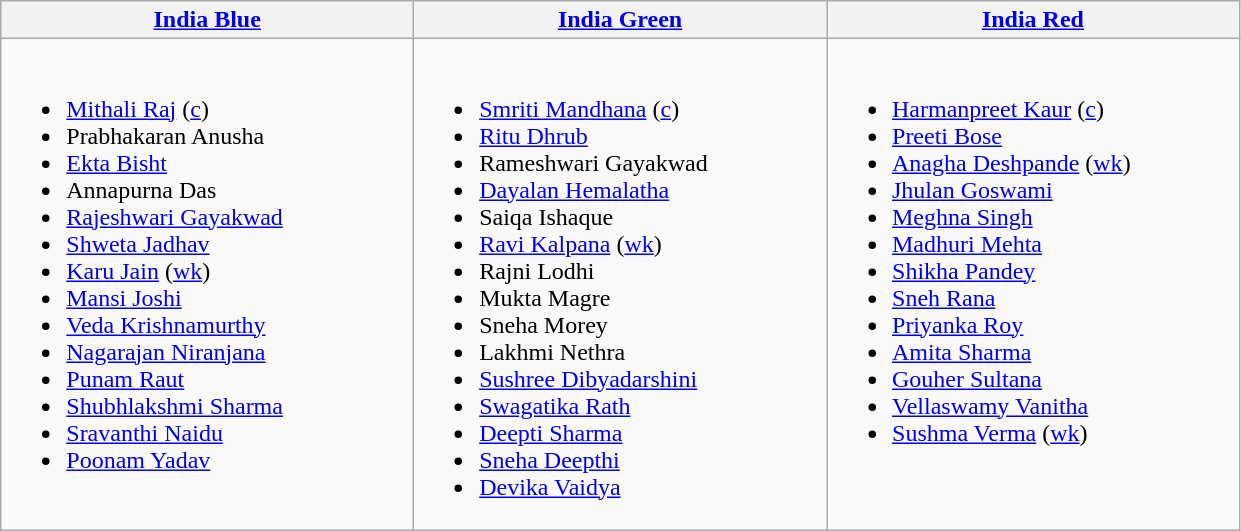<table class="wikitable">
<tr>
<th style="width:25%;"><a href='#'>India Blue</a></th>
<th style="width:25%;"><a href='#'>India Green</a></th>
<th style="width:25%;"><a href='#'>India Red</a></th>
</tr>
<tr style="vertical-align:top">
<td><br><ul><li><a href='#'>Mithali Raj</a> (<a href='#'>c</a>)</li><li>Prabhakaran Anusha</li><li><a href='#'>Ekta Bisht</a></li><li>Annapurna Das</li><li><a href='#'>Rajeshwari Gayakwad</a></li><li><a href='#'>Shweta Jadhav</a></li><li><a href='#'>Karu Jain</a> (<a href='#'>wk</a>)</li><li><a href='#'>Mansi Joshi</a></li><li><a href='#'>Veda Krishnamurthy</a></li><li><a href='#'>Nagarajan Niranjana</a></li><li><a href='#'>Punam Raut</a></li><li><a href='#'>Shubhlakshmi Sharma</a></li><li><a href='#'>Sravanthi Naidu</a></li><li><a href='#'>Poonam Yadav</a></li></ul></td>
<td><br><ul><li><a href='#'>Smriti Mandhana</a> (<a href='#'>c</a>)</li><li><a href='#'>Ritu Dhrub</a></li><li>Rameshwari Gayakwad</li><li><a href='#'>Dayalan Hemalatha</a></li><li>Saiqa Ishaque</li><li><a href='#'>Ravi Kalpana</a> (<a href='#'>wk</a>)</li><li>Rajni Lodhi</li><li>Mukta Magre</li><li>Sneha Morey</li><li>Lakhmi Nethra</li><li><a href='#'>Sushree Dibyadarshini</a></li><li><a href='#'>Swagatika Rath</a></li><li><a href='#'>Deepti Sharma</a></li><li><a href='#'>Sneha Deepthi</a></li><li><a href='#'>Devika Vaidya</a></li></ul></td>
<td><br><ul><li><a href='#'>Harmanpreet Kaur</a> (<a href='#'>c</a>)</li><li><a href='#'>Preeti Bose</a></li><li><a href='#'>Anagha Deshpande</a> (<a href='#'>wk</a>)</li><li><a href='#'>Jhulan Goswami</a></li><li><a href='#'>Meghna Singh</a></li><li><a href='#'>Madhuri Mehta</a></li><li><a href='#'>Shikha Pandey</a></li><li><a href='#'>Sneh Rana</a></li><li><a href='#'>Priyanka Roy</a></li><li><a href='#'>Amita Sharma</a></li><li><a href='#'>Gouher Sultana</a></li><li><a href='#'>Vellaswamy Vanitha</a></li><li><a href='#'>Sushma Verma</a> (<a href='#'>wk</a>)</li></ul></td>
</tr>
</table>
